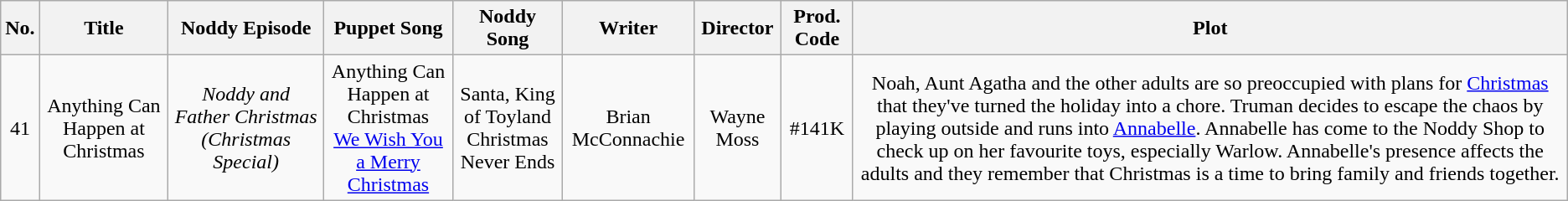<table class="wikitable" style="text-align:center;">
<tr>
<th>No.</th>
<th>Title</th>
<th>Noddy Episode</th>
<th>Puppet Song</th>
<th>Noddy Song</th>
<th>Writer</th>
<th>Director</th>
<th>Prod. Code</th>
<th>Plot</th>
</tr>
<tr>
<td>41</td>
<td>Anything Can Happen at Christmas</td>
<td><em>Noddy and Father Christmas (Christmas Special)</em></td>
<td>Anything Can Happen at Christmas<br><a href='#'>We Wish You a Merry Christmas</a></td>
<td>Santa, King of Toyland<br>Christmas Never Ends</td>
<td>Brian McConnachie</td>
<td>Wayne Moss</td>
<td>#141K</td>
<td>Noah, Aunt Agatha and the other adults are so preoccupied with plans for <a href='#'>Christmas</a> that they've turned the holiday into a chore. Truman decides to escape the chaos by playing outside and runs into <a href='#'>Annabelle</a>. Annabelle has come to the Noddy Shop to check up on her favourite toys, especially Warlow. Annabelle's presence affects the adults and they remember that Christmas is a time to bring family and friends together.</td>
</tr>
</table>
